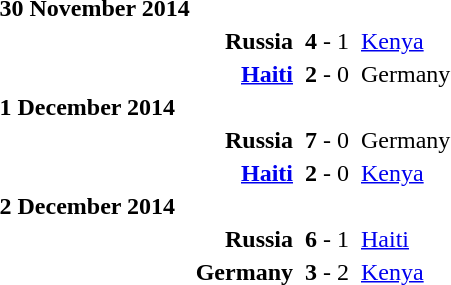<table>
<tr>
<td><strong>30 November 2014</strong></td>
</tr>
<tr>
<td></td>
<td align=right><strong>Russia</strong></td>
<td></td>
<td><strong>4</strong> - 1</td>
<td></td>
<td><a href='#'>Kenya</a></td>
</tr>
<tr>
<td></td>
<td align=right><strong><a href='#'>Haiti</a></strong></td>
<td></td>
<td><strong>2</strong> - 0</td>
<td></td>
<td>Germany</td>
</tr>
<tr>
<td><strong>1 December 2014</strong></td>
</tr>
<tr>
<td></td>
<td align=right><strong>Russia</strong></td>
<td></td>
<td><strong>7</strong> - 0</td>
<td></td>
<td>Germany</td>
</tr>
<tr>
<td></td>
<td align=right><strong><a href='#'>Haiti</a></strong></td>
<td></td>
<td><strong>2</strong> - 0</td>
<td></td>
<td><a href='#'>Kenya</a></td>
</tr>
<tr>
<td><strong>2 December 2014</strong></td>
</tr>
<tr>
<td></td>
<td align=right><strong>Russia</strong></td>
<td></td>
<td><strong>6</strong> - 1</td>
<td></td>
<td><a href='#'>Haiti</a></td>
</tr>
<tr>
<td></td>
<td align=right><strong>Germany</strong></td>
<td></td>
<td><strong>3</strong> - 2</td>
<td></td>
<td><a href='#'>Kenya</a></td>
</tr>
</table>
